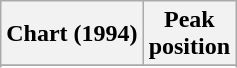<table class="wikitable plainrowheaders" style="text-align:center;">
<tr>
<th scope="col">Chart (1994)</th>
<th scope="col">Peak<br>position</th>
</tr>
<tr>
</tr>
<tr>
</tr>
</table>
